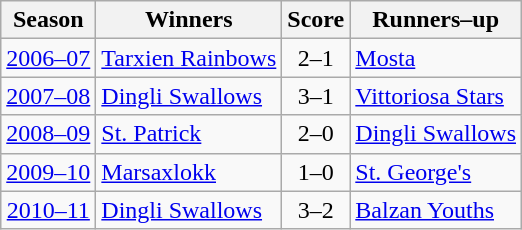<table class="sortable wikitable plainrowheaders">
<tr>
<th scope="col">Season</th>
<th scope="col">Winners</th>
<th scope="col">Score</th>
<th scope="col">Runners–up</th>
</tr>
<tr>
<td align="center"><a href='#'>2006–07</a></td>
<td><a href='#'>Tarxien Rainbows</a></td>
<td align="center">2–1</td>
<td><a href='#'>Mosta</a></td>
</tr>
<tr>
<td align="center"><a href='#'>2007–08</a></td>
<td><a href='#'>Dingli Swallows</a></td>
<td align="center">3–1</td>
<td><a href='#'>Vittoriosa Stars</a></td>
</tr>
<tr>
<td align="center"><a href='#'>2008–09</a></td>
<td><a href='#'>St. Patrick</a></td>
<td align="center">2–0</td>
<td><a href='#'>Dingli Swallows</a></td>
</tr>
<tr>
<td align="center"><a href='#'>2009–10</a></td>
<td><a href='#'>Marsaxlokk</a></td>
<td align="center">1–0</td>
<td><a href='#'>St. George's</a></td>
</tr>
<tr>
<td align="center"><a href='#'>2010–11</a></td>
<td><a href='#'>Dingli Swallows</a></td>
<td align="center">3–2</td>
<td><a href='#'>Balzan Youths</a></td>
</tr>
</table>
